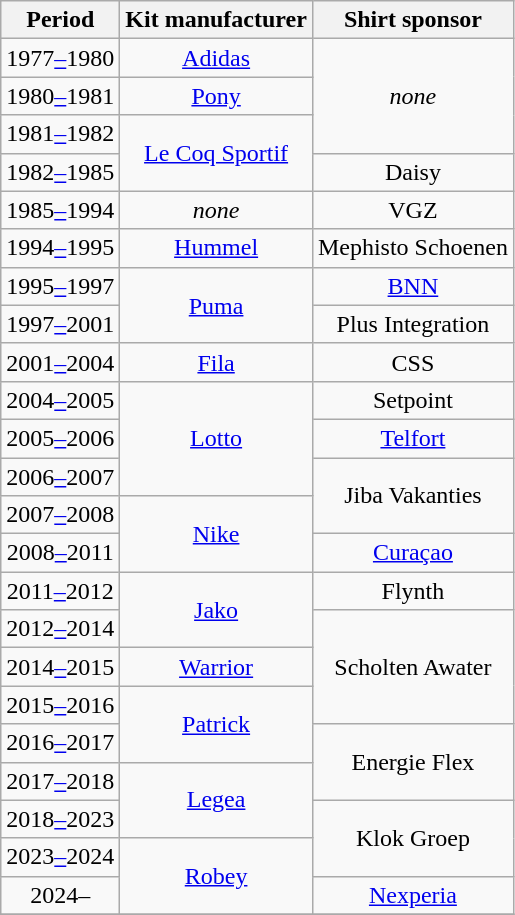<table class="wikitable" style="text-align: center">
<tr>
<th>Period</th>
<th>Kit manufacturer</th>
<th>Shirt sponsor</th>
</tr>
<tr>
<td>1977<a href='#'>–</a>1980</td>
<td><a href='#'>Adidas</a></td>
<td rowspan="3"><em>none</em></td>
</tr>
<tr>
<td>1980<a href='#'>–</a>1981</td>
<td><a href='#'>Pony</a></td>
</tr>
<tr>
<td>1981<a href='#'>–</a>1982</td>
<td rowspan="2"><a href='#'>Le Coq Sportif</a></td>
</tr>
<tr>
<td>1982<a href='#'>–</a>1985</td>
<td>Daisy</td>
</tr>
<tr>
<td>1985<a href='#'>–</a>1994</td>
<td><em>none</em></td>
<td>VGZ</td>
</tr>
<tr>
<td>1994<a href='#'>–</a>1995</td>
<td><a href='#'>Hummel</a></td>
<td>Mephisto Schoenen</td>
</tr>
<tr>
<td>1995<a href='#'>–</a>1997</td>
<td rowspan="2"><a href='#'>Puma</a></td>
<td><a href='#'>BNN</a></td>
</tr>
<tr>
<td>1997<a href='#'>–</a>2001</td>
<td rowspan="1">Plus Integration</td>
</tr>
<tr>
<td>2001<a href='#'>–</a>2004</td>
<td><a href='#'>Fila</a></td>
<td>CSS</td>
</tr>
<tr>
<td>2004<a href='#'>–</a>2005</td>
<td rowspan="3"><a href='#'>Lotto</a></td>
<td>Setpoint</td>
</tr>
<tr>
<td>2005<a href='#'>–</a>2006</td>
<td><a href='#'>Telfort</a></td>
</tr>
<tr>
<td>2006<a href='#'>–</a>2007</td>
<td rowspan="2">Jiba Vakanties</td>
</tr>
<tr>
<td>2007<a href='#'>–</a>2008</td>
<td rowspan="2"><a href='#'>Nike</a></td>
</tr>
<tr>
<td>2008<a href='#'>–</a>2011</td>
<td><a href='#'>Curaçao</a></td>
</tr>
<tr>
<td>2011<a href='#'>–</a>2012</td>
<td rowspan="2"><a href='#'>Jako</a></td>
<td>Flynth</td>
</tr>
<tr>
<td>2012<a href='#'>–</a>2014</td>
<td rowspan="3">Scholten Awater</td>
</tr>
<tr>
<td>2014<a href='#'>–</a>2015</td>
<td><a href='#'>Warrior</a></td>
</tr>
<tr>
<td>2015<a href='#'>–</a>2016</td>
<td rowspan="2"><a href='#'>Patrick</a></td>
</tr>
<tr>
<td>2016<a href='#'>–</a>2017</td>
<td rowspan="2">Energie Flex</td>
</tr>
<tr>
<td>2017<a href='#'>–</a>2018</td>
<td rowspan="2"><a href='#'>Legea</a></td>
</tr>
<tr>
<td>2018<a href='#'>–</a>2023</td>
<td rowspan="2">Klok Groep</td>
</tr>
<tr>
<td>2023<a href='#'>–</a>2024</td>
<td rowspan="2"><a href='#'>Robey</a></td>
</tr>
<tr>
<td>2024–</td>
<td><a href='#'>Nexperia</a></td>
</tr>
<tr>
</tr>
</table>
